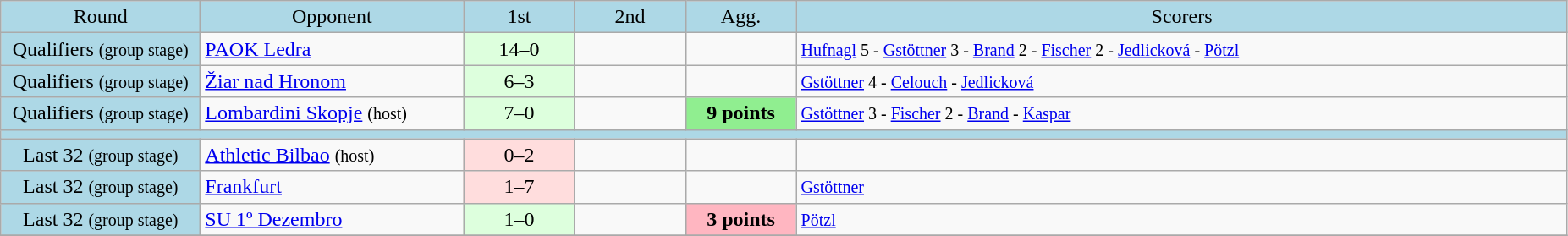<table class="wikitable" style="text-align:center">
<tr bgcolor=lightblue>
<td width=150px>Round</td>
<td width=200px>Opponent</td>
<td width=80px>1st</td>
<td width=80px>2nd</td>
<td width=80px>Agg.</td>
<td width=600px>Scorers</td>
</tr>
<tr>
<td bgcolor=lightblue>Qualifiers <small>(group stage)</small></td>
<td align=left> <a href='#'>PAOK Ledra</a></td>
<td bgcolor="#ddffdd">14–0</td>
<td></td>
<td></td>
<td align=left><small><a href='#'>Hufnagl</a> 5 - <a href='#'>Gstöttner</a> 3 - <a href='#'>Brand</a> 2 - <a href='#'>Fischer</a> 2 - <a href='#'>Jedlicková</a> - <a href='#'>Pötzl</a></small></td>
</tr>
<tr>
<td bgcolor=lightblue>Qualifiers <small>(group stage)</small></td>
<td align=left> <a href='#'>Žiar nad Hronom</a></td>
<td bgcolor="#ddffdd">6–3</td>
<td></td>
<td></td>
<td align=left><small><a href='#'>Gstöttner</a> 4 - <a href='#'>Celouch</a> - <a href='#'>Jedlicková</a></small></td>
</tr>
<tr>
<td bgcolor=lightblue>Qualifiers <small>(group stage)</small></td>
<td align=left> <a href='#'>Lombardini Skopje</a> <small>(host)</small></td>
<td bgcolor="#ddffdd">7–0</td>
<td></td>
<td bgcolor=lightgreen><strong>9 points</strong></td>
<td align=left><small><a href='#'>Gstöttner</a> 3 - <a href='#'>Fischer</a> 2 - <a href='#'>Brand</a> - <a href='#'>Kaspar</a></small></td>
</tr>
<tr bgcolor=lightblue>
<td colspan=6></td>
</tr>
<tr>
<td bgcolor=lightblue>Last 32 <small>(group stage)</small></td>
<td align=left> <a href='#'>Athletic Bilbao</a> <small>(host)</small></td>
<td bgcolor="#ffdddd">0–2</td>
<td></td>
<td></td>
<td align=left></td>
</tr>
<tr>
<td bgcolor=lightblue>Last 32 <small>(group stage)</small></td>
<td align=left> <a href='#'>Frankfurt</a></td>
<td bgcolor="#ffdddd">1–7</td>
<td></td>
<td></td>
<td align=left><small><a href='#'>Gstöttner</a></small></td>
</tr>
<tr>
<td bgcolor=lightblue>Last 32 <small>(group stage)</small></td>
<td align=left> <a href='#'>SU 1º Dezembro</a></td>
<td bgcolor="#ddffdd">1–0</td>
<td></td>
<td bgcolor=lightpink><strong>3 points</strong></td>
<td align=left><small><a href='#'>Pötzl</a></small></td>
</tr>
<tr>
</tr>
</table>
